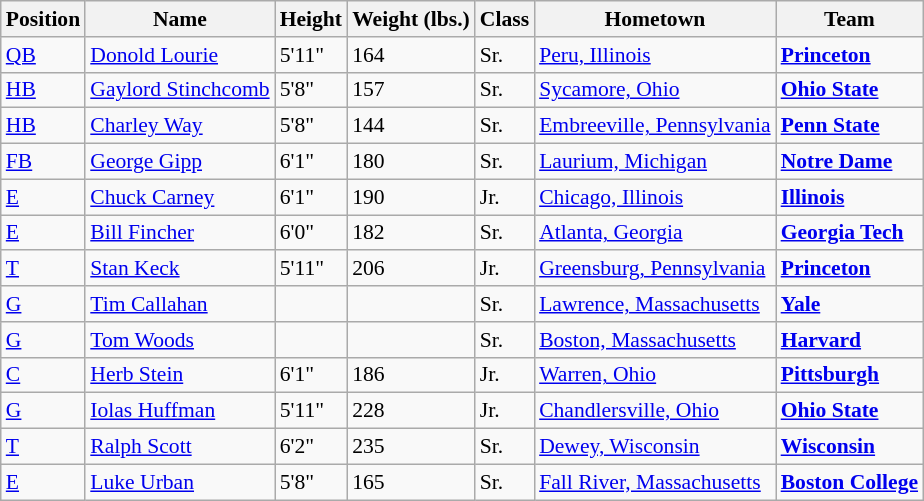<table class="wikitable" style="font-size: 90%">
<tr>
<th>Position</th>
<th>Name</th>
<th>Height</th>
<th>Weight (lbs.)</th>
<th>Class</th>
<th>Hometown</th>
<th>Team</th>
</tr>
<tr>
<td><a href='#'>QB</a></td>
<td><a href='#'>Donold Lourie</a></td>
<td>5'11"</td>
<td>164</td>
<td>Sr.</td>
<td><a href='#'>Peru, Illinois</a></td>
<td><strong><a href='#'>Princeton</a></strong></td>
</tr>
<tr>
<td><a href='#'>HB</a></td>
<td><a href='#'>Gaylord Stinchcomb</a></td>
<td>5'8"</td>
<td>157</td>
<td>Sr.</td>
<td><a href='#'>Sycamore, Ohio</a></td>
<td><strong><a href='#'>Ohio State</a></strong></td>
</tr>
<tr>
<td><a href='#'>HB</a></td>
<td><a href='#'>Charley Way</a></td>
<td>5'8"</td>
<td>144</td>
<td>Sr.</td>
<td><a href='#'>Embreeville, Pennsylvania</a></td>
<td><strong><a href='#'>Penn State</a></strong></td>
</tr>
<tr>
<td><a href='#'>FB</a></td>
<td><a href='#'>George Gipp</a></td>
<td>6'1"</td>
<td>180</td>
<td>Sr.</td>
<td><a href='#'>Laurium, Michigan</a></td>
<td><strong><a href='#'>Notre Dame</a></strong></td>
</tr>
<tr>
<td><a href='#'>E</a></td>
<td><a href='#'>Chuck Carney</a></td>
<td>6'1"</td>
<td>190</td>
<td>Jr.</td>
<td><a href='#'>Chicago, Illinois</a></td>
<td><strong><a href='#'>Illinois</a></strong></td>
</tr>
<tr>
<td><a href='#'>E</a></td>
<td><a href='#'>Bill Fincher</a></td>
<td>6'0"</td>
<td>182</td>
<td>Sr.</td>
<td><a href='#'>Atlanta, Georgia</a></td>
<td><strong><a href='#'>Georgia Tech</a></strong></td>
</tr>
<tr>
<td><a href='#'>T</a></td>
<td><a href='#'>Stan Keck</a></td>
<td>5'11"</td>
<td>206</td>
<td>Jr.</td>
<td><a href='#'>Greensburg, Pennsylvania</a></td>
<td><strong><a href='#'>Princeton</a></strong></td>
</tr>
<tr>
<td><a href='#'>G</a></td>
<td><a href='#'>Tim Callahan</a></td>
<td></td>
<td></td>
<td>Sr.</td>
<td><a href='#'>Lawrence, Massachusetts</a></td>
<td><strong><a href='#'>Yale</a></strong></td>
</tr>
<tr>
<td><a href='#'>G</a></td>
<td><a href='#'>Tom Woods</a></td>
<td></td>
<td></td>
<td>Sr.</td>
<td><a href='#'>Boston, Massachusetts</a></td>
<td><strong><a href='#'>Harvard</a></strong></td>
</tr>
<tr>
<td><a href='#'>C</a></td>
<td><a href='#'>Herb Stein</a></td>
<td>6'1"</td>
<td>186</td>
<td>Jr.</td>
<td><a href='#'>Warren, Ohio</a></td>
<td><strong><a href='#'>Pittsburgh</a></strong></td>
</tr>
<tr>
<td><a href='#'>G</a></td>
<td><a href='#'>Iolas Huffman</a></td>
<td>5'11"</td>
<td>228</td>
<td>Jr.</td>
<td><a href='#'>Chandlersville, Ohio</a></td>
<td><strong><a href='#'>Ohio State</a></strong></td>
</tr>
<tr>
<td><a href='#'>T</a></td>
<td><a href='#'>Ralph Scott</a></td>
<td>6'2"</td>
<td>235</td>
<td>Sr.</td>
<td><a href='#'>Dewey, Wisconsin</a></td>
<td><strong><a href='#'>Wisconsin</a></strong></td>
</tr>
<tr>
<td><a href='#'>E</a></td>
<td><a href='#'>Luke Urban</a></td>
<td>5'8"</td>
<td>165</td>
<td>Sr.</td>
<td><a href='#'>Fall River, Massachusetts</a></td>
<td><strong><a href='#'>Boston College</a></strong></td>
</tr>
</table>
